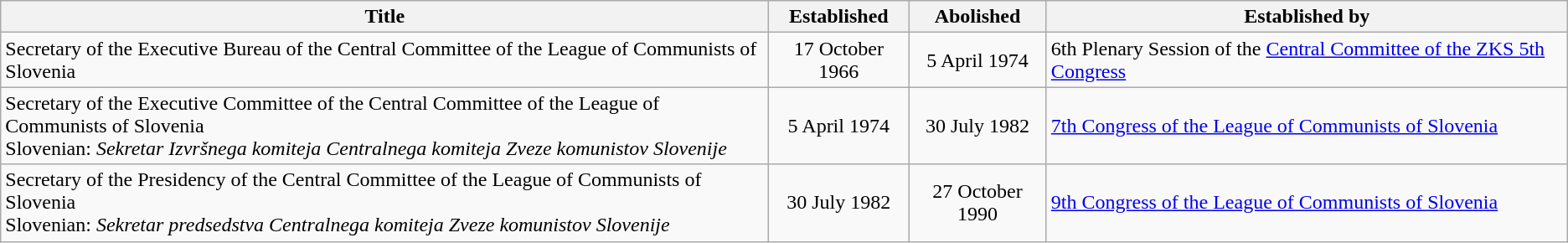<table class="wikitable sortable">
<tr>
<th scope=col>Title</th>
<th scope=col>Established</th>
<th scope=col>Abolished</th>
<th scope=col>Established by</th>
</tr>
<tr>
<td>Secretary of the Executive Bureau of the Central Committee of the League of Communists of Slovenia<br></td>
<td align="center">17 October 1966</td>
<td align="center">5 April 1974</td>
<td>6th Plenary Session of the <a href='#'>Central Committee of the ZKS 5th Congress</a></td>
</tr>
<tr>
<td>Secretary of the Executive Committee of the Central Committee of the League of Communists of Slovenia<br>Slovenian: <em>Sekretar Izvršnega komiteja Centralnega komiteja Zveze komunistov Slovenije</em></td>
<td align="center">5 April 1974</td>
<td align="center">30 July 1982</td>
<td><a href='#'>7th Congress of the League of Communists of Slovenia</a></td>
</tr>
<tr>
<td>Secretary of the Presidency of the Central Committee of the League of Communists of Slovenia<br>Slovenian: <em>Sekretar predsedstva Centralnega komiteja Zveze komunistov Slovenije</em></td>
<td align="center">30 July 1982</td>
<td align="center">27 October 1990</td>
<td><a href='#'>9th Congress of the League of Communists of Slovenia</a></td>
</tr>
</table>
